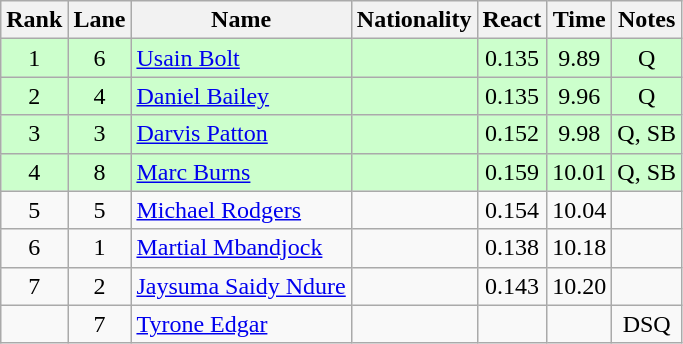<table class="wikitable sortable" style="text-align:center">
<tr>
<th>Rank</th>
<th>Lane</th>
<th>Name</th>
<th>Nationality</th>
<th>React</th>
<th>Time</th>
<th>Notes</th>
</tr>
<tr bgcolor=ccffcc>
<td>1</td>
<td>6</td>
<td align="left"><a href='#'>Usain Bolt</a></td>
<td align=left></td>
<td>0.135</td>
<td>9.89</td>
<td>Q</td>
</tr>
<tr bgcolor=ccffcc>
<td>2</td>
<td>4</td>
<td align="left"><a href='#'>Daniel Bailey</a></td>
<td align=left></td>
<td>0.135</td>
<td>9.96</td>
<td>Q</td>
</tr>
<tr bgcolor=ccffcc>
<td>3</td>
<td>3</td>
<td align="left"><a href='#'>Darvis Patton</a></td>
<td align=left></td>
<td>0.152</td>
<td>9.98</td>
<td>Q, SB</td>
</tr>
<tr bgcolor=ccffcc>
<td>4</td>
<td>8</td>
<td align="left"><a href='#'>Marc Burns</a></td>
<td align=left></td>
<td>0.159</td>
<td>10.01</td>
<td>Q, SB</td>
</tr>
<tr>
<td>5</td>
<td>5</td>
<td align="left"><a href='#'>Michael Rodgers</a></td>
<td align=left></td>
<td>0.154</td>
<td>10.04</td>
<td></td>
</tr>
<tr>
<td>6</td>
<td>1</td>
<td align="left"><a href='#'>Martial Mbandjock</a></td>
<td align=left></td>
<td>0.138</td>
<td>10.18</td>
<td></td>
</tr>
<tr>
<td>7</td>
<td>2</td>
<td align="left"><a href='#'>Jaysuma Saidy Ndure</a></td>
<td align=left></td>
<td>0.143</td>
<td>10.20</td>
<td></td>
</tr>
<tr>
<td></td>
<td>7</td>
<td align="left"><a href='#'>Tyrone Edgar</a></td>
<td align=left></td>
<td></td>
<td></td>
<td>DSQ</td>
</tr>
</table>
